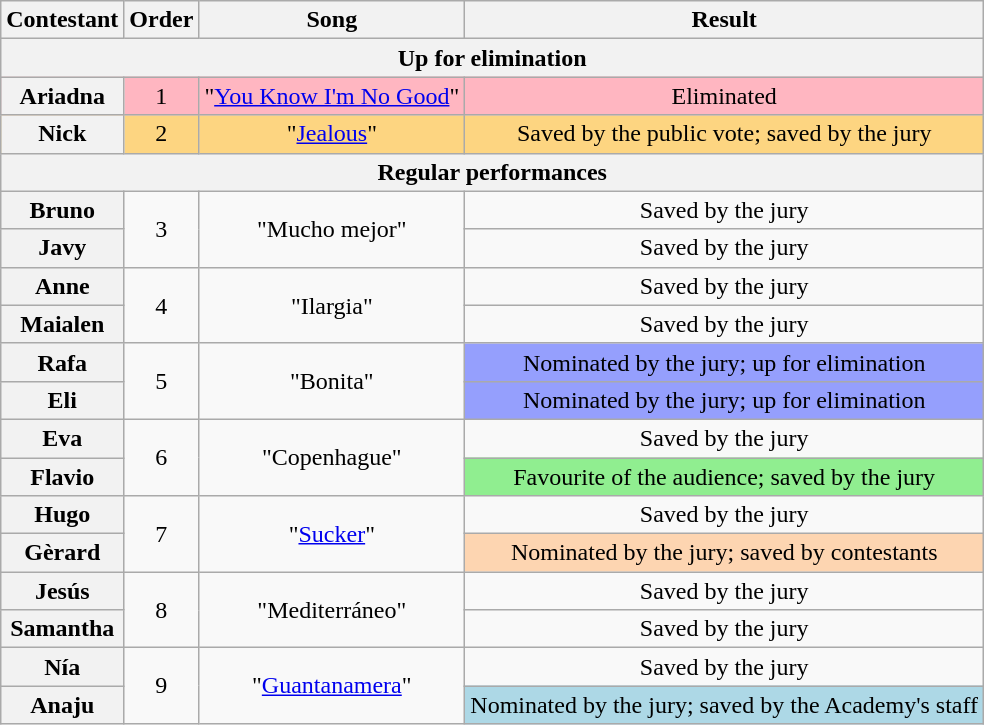<table class="wikitable sortable plainrowheaders" style="text-align:center;">
<tr>
<th scope="col">Contestant</th>
<th scope="col">Order</th>
<th scope="col">Song</th>
<th scope="col">Result</th>
</tr>
<tr>
<th colspan="4">Up for elimination</th>
</tr>
<tr bgcolor=lightpink>
<th scope="row">Ariadna</th>
<td>1</td>
<td>"<a href='#'>You Know I'm No Good</a>"</td>
<td>Eliminated</td>
</tr>
<tr bgcolor=#fdd581>
<th scope="row">Nick</th>
<td>2</td>
<td>"<a href='#'>Jealous</a>"</td>
<td>Saved by the public vote; saved by the jury</td>
</tr>
<tr>
<th colspan="4">Regular performances</th>
</tr>
<tr>
<th scope="row">Bruno</th>
<td rowspan="2">3</td>
<td rowspan="2">"Mucho mejor"</td>
<td>Saved by the jury</td>
</tr>
<tr>
<th scope="row">Javy</th>
<td>Saved by the jury</td>
</tr>
<tr>
<th scope="row">Anne</th>
<td rowspan="2">4</td>
<td rowspan="2">"Ilargia"</td>
<td>Saved by the jury</td>
</tr>
<tr>
<th scope="row">Maialen</th>
<td>Saved by the jury</td>
</tr>
<tr>
<th scope="row">Rafa</th>
<td rowspan="2">5</td>
<td rowspan="2">"Bonita"</td>
<td bgcolor=#959ffd>Nominated by the jury; up for elimination</td>
</tr>
<tr>
<th scope="row">Eli</th>
<td bgcolor=#959ffd>Nominated by the jury; up for elimination</td>
</tr>
<tr>
<th scope="row">Eva</th>
<td rowspan="2">6</td>
<td rowspan="2">"Copenhague"</td>
<td>Saved by the jury</td>
</tr>
<tr>
<th scope="row">Flavio</th>
<td bgcolor=lightgreen>Favourite of the audience; saved by the jury</td>
</tr>
<tr>
<th scope="row">Hugo</th>
<td rowspan="2">7</td>
<td rowspan="2">"<a href='#'>Sucker</a>"</td>
<td>Saved by the jury</td>
</tr>
<tr>
<th scope="row">Gèrard</th>
<td bgcolor=#fdd5b1>Nominated by the jury; saved by contestants</td>
</tr>
<tr>
<th scope="row">Jesús</th>
<td rowspan="2">8</td>
<td rowspan="2">"Mediterráneo"</td>
<td>Saved by the jury</td>
</tr>
<tr>
<th scope="row">Samantha</th>
<td>Saved by the jury</td>
</tr>
<tr>
<th scope="row">Nía</th>
<td rowspan="2">9</td>
<td rowspan="2">"<a href='#'>Guantanamera</a>"</td>
<td>Saved by the jury</td>
</tr>
<tr>
<th scope="row">Anaju</th>
<td bgcolor=lightblue>Nominated by the jury; saved by the Academy's staff</td>
</tr>
</table>
